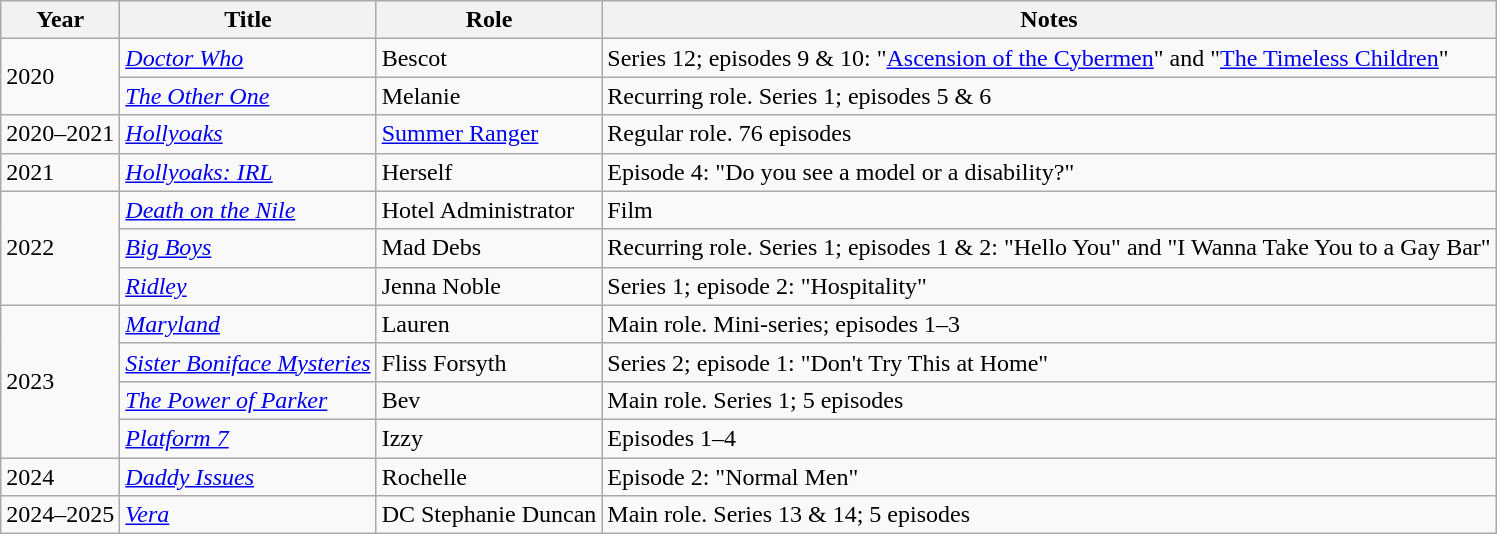<table class="wikitable">
<tr>
<th>Year</th>
<th>Title</th>
<th>Role</th>
<th>Notes</th>
</tr>
<tr>
<td rowspan="2">2020</td>
<td><em><a href='#'>Doctor Who</a></em></td>
<td>Bescot</td>
<td>Series 12; episodes 9 & 10: "<a href='#'>Ascension of the Cybermen</a>" and "<a href='#'>The Timeless Children</a>"</td>
</tr>
<tr>
<td><em><a href='#'>The Other One</a></em></td>
<td>Melanie</td>
<td>Recurring role. Series 1; episodes 5 & 6</td>
</tr>
<tr>
<td>2020–2021</td>
<td><em><a href='#'>Hollyoaks</a></em></td>
<td><a href='#'>Summer Ranger</a></td>
<td>Regular role. 76 episodes</td>
</tr>
<tr>
<td>2021</td>
<td><em><a href='#'>Hollyoaks: IRL</a></em></td>
<td>Herself</td>
<td>Episode 4: "Do you see a model or a disability?"</td>
</tr>
<tr>
<td rowspan="3">2022</td>
<td><em><a href='#'>Death on the Nile</a></em></td>
<td>Hotel Administrator</td>
<td>Film</td>
</tr>
<tr>
<td><em><a href='#'>Big Boys</a></em></td>
<td>Mad Debs</td>
<td>Recurring role. Series 1; episodes 1 & 2: "Hello You" and "I Wanna Take You to a Gay Bar"</td>
</tr>
<tr>
<td><em><a href='#'>Ridley</a></em></td>
<td>Jenna Noble</td>
<td>Series 1; episode 2: "Hospitality"</td>
</tr>
<tr>
<td rowspan="4">2023</td>
<td><em><a href='#'>Maryland</a></em></td>
<td>Lauren</td>
<td>Main role. Mini-series; episodes 1–3</td>
</tr>
<tr>
<td><em><a href='#'>Sister Boniface Mysteries</a></em></td>
<td>Fliss Forsyth</td>
<td>Series 2; episode 1: "Don't Try This at Home"</td>
</tr>
<tr>
<td><em><a href='#'>The Power of Parker</a></em></td>
<td>Bev</td>
<td>Main role. Series 1; 5 episodes</td>
</tr>
<tr>
<td><em><a href='#'>Platform 7</a></em></td>
<td>Izzy</td>
<td>Episodes 1–4</td>
</tr>
<tr>
<td>2024</td>
<td><em><a href='#'>Daddy Issues</a></em></td>
<td>Rochelle</td>
<td>Episode 2: "Normal Men"</td>
</tr>
<tr>
<td>2024–2025</td>
<td><em><a href='#'>Vera</a></em></td>
<td>DC Stephanie Duncan</td>
<td>Main role. Series 13 & 14; 5 episodes</td>
</tr>
</table>
